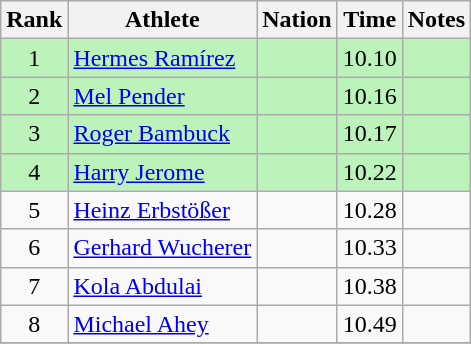<table class="wikitable sortable" style="text-align:center">
<tr>
<th>Rank</th>
<th>Athlete</th>
<th>Nation</th>
<th>Time</th>
<th>Notes</th>
</tr>
<tr bgcolor=bbf3bb>
<td>1</td>
<td align=left><a href='#'>Hermes Ramírez</a></td>
<td align=left></td>
<td>10.10</td>
<td></td>
</tr>
<tr bgcolor=bbf3bb>
<td>2</td>
<td align=left><a href='#'>Mel Pender</a></td>
<td align=left></td>
<td>10.16</td>
<td></td>
</tr>
<tr bgcolor=bbf3bb>
<td>3</td>
<td align=left><a href='#'>Roger Bambuck</a></td>
<td align=left></td>
<td>10.17</td>
<td></td>
</tr>
<tr bgcolor=bbf3bb>
<td>4</td>
<td align=left><a href='#'>Harry Jerome</a></td>
<td align=left></td>
<td>10.22</td>
<td></td>
</tr>
<tr>
<td>5</td>
<td align=left><a href='#'>Heinz Erbstößer</a></td>
<td align=left></td>
<td>10.28</td>
<td></td>
</tr>
<tr>
<td>6</td>
<td align=left><a href='#'>Gerhard Wucherer</a></td>
<td align=left></td>
<td>10.33</td>
<td></td>
</tr>
<tr>
<td>7</td>
<td align=left><a href='#'>Kola Abdulai</a></td>
<td align=left></td>
<td>10.38</td>
<td></td>
</tr>
<tr>
<td>8</td>
<td align=left><a href='#'>Michael Ahey</a></td>
<td align=left></td>
<td>10.49</td>
<td></td>
</tr>
<tr>
</tr>
</table>
